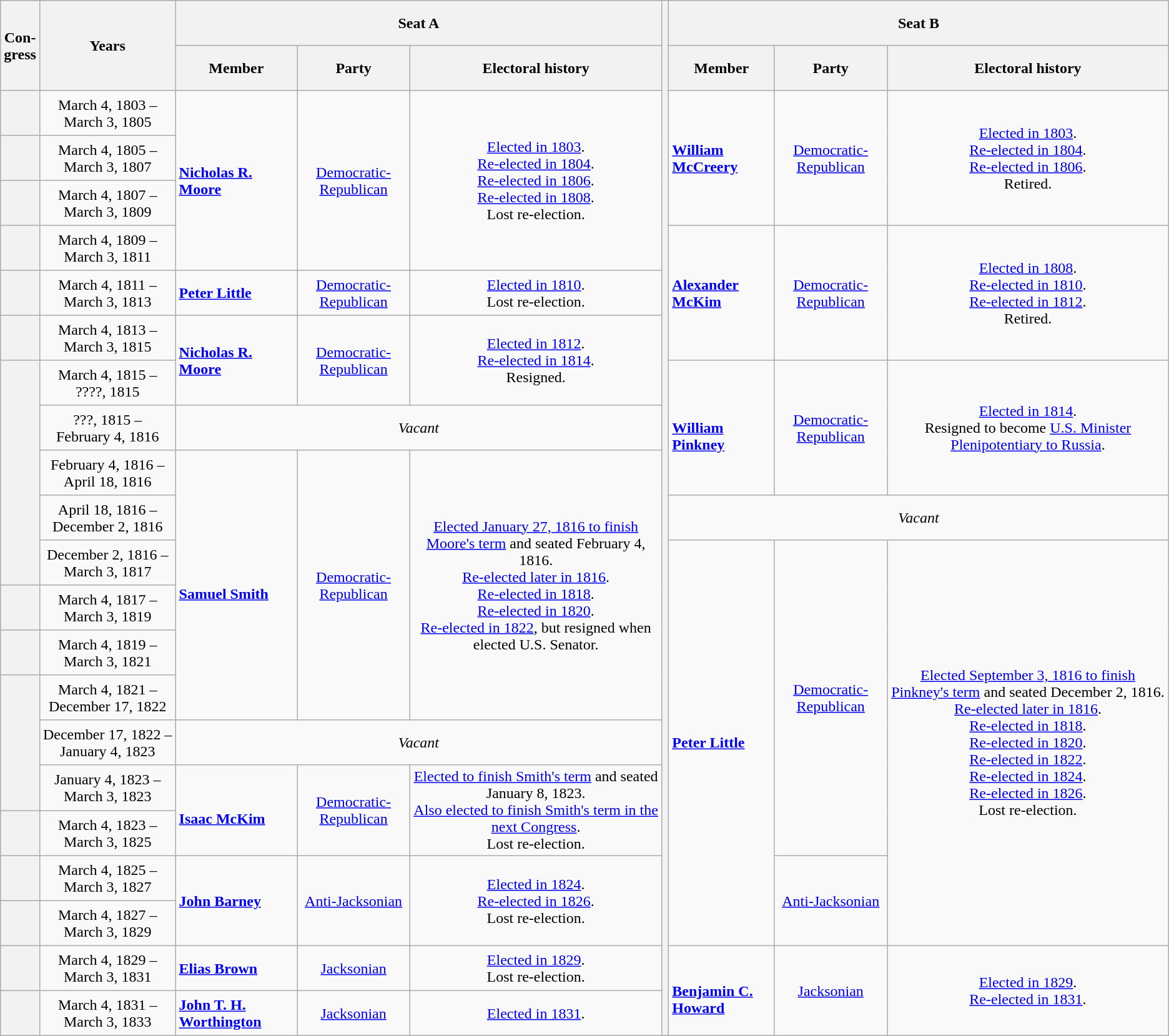<table class="wikitable" style="text-align:center">
<tr style="height:3em">
<th rowspan=2>Con-<br>gress</th>
<th rowspan=2>Years</th>
<th colspan=3>Seat A</th>
<th rowspan=99></th>
<th colspan=3>Seat B</th>
</tr>
<tr style="height:3em">
<th>Member</th>
<th>Party</th>
<th>Electoral history</th>
<th>Member</th>
<th>Party</th>
<th>Electoral history</th>
</tr>
<tr style="height:3em">
<th></th>
<td nowrap>March 4, 1803 –<br>March 3, 1805</td>
<td rowspan=4 align=left><strong><a href='#'>Nicholas R. Moore</a></strong><br></td>
<td rowspan=4 ><a href='#'>Democratic-Republican</a></td>
<td rowspan=4><a href='#'>Elected in 1803</a>.<br><a href='#'>Re-elected in 1804</a>.<br><a href='#'>Re-elected in 1806</a>.<br><a href='#'>Re-elected in 1808</a>.<br>Lost re-election.</td>
<td rowspan=3 align=left><strong><a href='#'>William McCreery</a></strong><br></td>
<td rowspan=3 ><a href='#'>Democratic-Republican</a></td>
<td rowspan=3><a href='#'>Elected in 1803</a>.<br><a href='#'>Re-elected in 1804</a>.<br><a href='#'>Re-elected in 1806</a>.<br>Retired.</td>
</tr>
<tr style="height:3em">
<th></th>
<td nowrap>March 4, 1805 –<br>March 3, 1807</td>
</tr>
<tr style="height:3em">
<th></th>
<td nowrap>March 4, 1807 –<br>March 3, 1809</td>
</tr>
<tr style="height:3em">
<th></th>
<td nowrap>March 4, 1809 –<br>March 3, 1811</td>
<td rowspan=3 align=left><strong><a href='#'>Alexander McKim</a></strong><br></td>
<td rowspan=3 ><a href='#'>Democratic-Republican</a></td>
<td rowspan=3><a href='#'>Elected in 1808</a>.<br><a href='#'>Re-elected in 1810</a>.<br><a href='#'>Re-elected in 1812</a>.<br>Retired.</td>
</tr>
<tr style="height:3em">
<th></th>
<td nowrap>March 4, 1811 –<br>March 3, 1813</td>
<td align=left><strong><a href='#'>Peter Little</a></strong><br></td>
<td><a href='#'>Democratic-Republican</a></td>
<td><a href='#'>Elected in 1810</a>.<br>Lost re-election.</td>
</tr>
<tr style="height:3em">
<th></th>
<td nowrap>March 4, 1813 –<br>March 3, 1815</td>
<td rowspan=2 align=left><strong><a href='#'>Nicholas R. Moore</a></strong><br></td>
<td rowspan=2 ><a href='#'>Democratic-Republican</a></td>
<td rowspan=2><a href='#'>Elected in 1812</a>.<br><a href='#'>Re-elected in 1814</a>.<br>Resigned.</td>
</tr>
<tr style="height:3em">
<th rowspan=5></th>
<td nowrap>March 4, 1815 –<br>????, 1815</td>
<td rowspan=3 align=left><br><strong><a href='#'>William Pinkney</a></strong><br></td>
<td rowspan=3 ><a href='#'>Democratic-Republican</a></td>
<td rowspan=3><a href='#'>Elected in 1814</a>.<br>Resigned to become <a href='#'>U.S. Minister Plenipotentiary to Russia</a>.</td>
</tr>
<tr style="height:3em">
<td nowrap>???, 1815 –<br>February 4, 1816</td>
<td colspan=3><em>Vacant</em></td>
</tr>
<tr style="height:3em">
<td nowrap>February 4, 1816 –<br>April 18, 1816</td>
<td rowspan=6 align=left><br><strong><a href='#'>Samuel Smith</a></strong><br></td>
<td rowspan=6 ><a href='#'>Democratic-Republican</a></td>
<td rowspan=6><a href='#'>Elected January 27, 1816 to finish Moore's term</a> and seated February 4, 1816.<br><a href='#'>Re-elected later in 1816</a>.<br><a href='#'>Re-elected in 1818</a>.<br><a href='#'>Re-elected in 1820</a>.<br><a href='#'>Re-elected in 1822</a>, but resigned when elected U.S. Senator.</td>
</tr>
<tr style="height:3em">
<td nowrap>April 18, 1816 –<br>December 2, 1816</td>
<td colspan=3><em>Vacant</em></td>
</tr>
<tr style="height:3em">
<td nowrap>December 2, 1816 –<br>March 3, 1817</td>
<td rowspan=9 align=left><strong><a href='#'>Peter Little</a></strong><br></td>
<td rowspan=7 ><a href='#'>Democratic-Republican</a></td>
<td rowspan=9><a href='#'>Elected September 3, 1816 to finish Pinkney's term</a> and seated December 2, 1816.<br><a href='#'>Re-elected later in 1816</a>.<br><a href='#'>Re-elected in 1818</a>.<br><a href='#'>Re-elected in 1820</a>.<br><a href='#'>Re-elected in 1822</a>.<br><a href='#'>Re-elected in 1824</a>.<br><a href='#'>Re-elected in 1826</a>.<br>Lost re-election.</td>
</tr>
<tr style="height:3em">
<th></th>
<td nowrap>March 4, 1817 –<br>March 3, 1819</td>
</tr>
<tr style="height:3em">
<th></th>
<td nowrap>March 4, 1819 –<br>March 3, 1821</td>
</tr>
<tr style="height:3em">
<th rowspan=3></th>
<td nowrap>March 4, 1821 –<br>December 17, 1822</td>
</tr>
<tr style="height:3em">
<td nowrap>December 17, 1822 –<br>January 4, 1823</td>
<td colspan=3><em>Vacant</em></td>
</tr>
<tr style="height:3em">
<td nowrap>January 4, 1823 –<br>March 3, 1823</td>
<td rowspan=2 align=left><br><strong><a href='#'>Isaac McKim</a></strong><br></td>
<td rowspan=2 ><a href='#'>Democratic-Republican</a></td>
<td rowspan=2><a href='#'>Elected to finish Smith's term</a> and seated January 8, 1823.<br><a href='#'>Also elected to finish Smith's term in the next Congress</a>.<br>Lost re-election.</td>
</tr>
<tr style="height:3em">
<th></th>
<td nowrap>March 4, 1823 –<br>March 3, 1825</td>
</tr>
<tr style="height:3em">
<th></th>
<td nowrap>March 4, 1825 –<br>March 3, 1827</td>
<td rowspan=2 align=left><strong><a href='#'>John Barney</a></strong><br></td>
<td rowspan=2 ><a href='#'>Anti-Jacksonian</a></td>
<td rowspan=2><a href='#'>Elected in 1824</a>.<br><a href='#'>Re-elected in 1826</a>.<br>Lost re-election.</td>
<td rowspan=2 ><a href='#'>Anti-Jacksonian</a></td>
</tr>
<tr style="height:3em">
<th></th>
<td nowrap>March 4, 1827 –<br>March 3, 1829</td>
</tr>
<tr style="height:3em">
<th></th>
<td nowrap>March 4, 1829 –<br>March 3, 1831</td>
<td align=left><strong><a href='#'>Elias Brown</a></strong><br></td>
<td><a href='#'>Jacksonian</a></td>
<td><a href='#'>Elected in 1829</a>.<br>Lost re-election.</td>
<td rowspan=2 align=left><br><strong><a href='#'>Benjamin C. Howard</a></strong><br></td>
<td rowspan=2 ><a href='#'>Jacksonian</a></td>
<td rowspan=2><a href='#'>Elected in 1829</a>.<br><a href='#'>Re-elected in 1831</a>.<br></td>
</tr>
<tr style="height:3em">
<th></th>
<td nowrap>March 4, 1831 –<br>March 3, 1833</td>
<td align=left><strong><a href='#'>John T. H. Worthington</a></strong><br></td>
<td><a href='#'>Jacksonian</a></td>
<td><a href='#'>Elected in 1831</a>.<br></td>
</tr>
</table>
